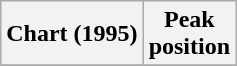<table class="wikitable plainrowheaders" style="text-align:center">
<tr>
<th scope="col">Chart (1995)</th>
<th scope="col">Peak<br>position</th>
</tr>
<tr>
</tr>
</table>
